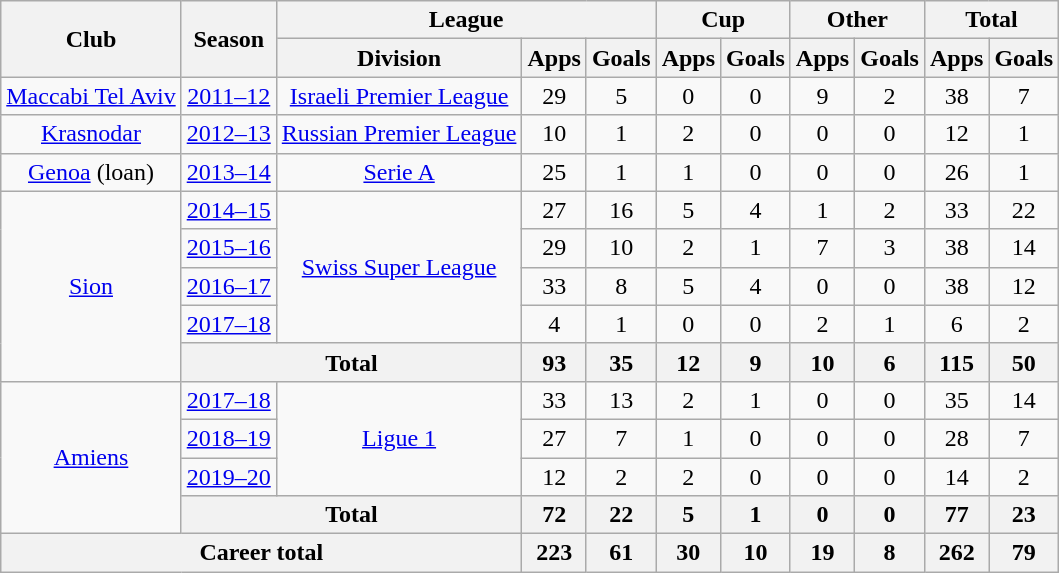<table class="wikitable" style="text-align: center;">
<tr>
<th rowspan="2">Club</th>
<th rowspan="2">Season</th>
<th colspan="3">League</th>
<th colspan="2">Cup</th>
<th colspan="2">Other</th>
<th colspan="2">Total</th>
</tr>
<tr>
<th>Division</th>
<th>Apps</th>
<th>Goals</th>
<th>Apps</th>
<th>Goals</th>
<th>Apps</th>
<th>Goals</th>
<th>Apps</th>
<th>Goals</th>
</tr>
<tr>
<td><a href='#'>Maccabi Tel Aviv</a></td>
<td><a href='#'>2011–12</a></td>
<td><a href='#'>Israeli Premier League</a></td>
<td>29</td>
<td>5</td>
<td>0</td>
<td>0</td>
<td>9</td>
<td>2</td>
<td>38</td>
<td>7</td>
</tr>
<tr>
<td><a href='#'>Krasnodar</a></td>
<td><a href='#'>2012–13</a></td>
<td><a href='#'>Russian Premier League</a></td>
<td>10</td>
<td>1</td>
<td>2</td>
<td>0</td>
<td>0</td>
<td>0</td>
<td>12</td>
<td>1</td>
</tr>
<tr>
<td><a href='#'>Genoa</a> (loan)</td>
<td><a href='#'>2013–14</a></td>
<td><a href='#'>Serie A</a></td>
<td>25</td>
<td>1</td>
<td>1</td>
<td>0</td>
<td>0</td>
<td>0</td>
<td>26</td>
<td>1</td>
</tr>
<tr>
<td rowspan="5"><a href='#'>Sion</a></td>
<td><a href='#'>2014–15</a></td>
<td rowspan="4"><a href='#'>Swiss Super League</a></td>
<td>27</td>
<td>16</td>
<td>5</td>
<td>4</td>
<td>1</td>
<td>2</td>
<td>33</td>
<td>22</td>
</tr>
<tr>
<td><a href='#'>2015–16</a></td>
<td>29</td>
<td>10</td>
<td>2</td>
<td>1</td>
<td>7</td>
<td>3</td>
<td>38</td>
<td>14</td>
</tr>
<tr>
<td><a href='#'>2016–17</a></td>
<td>33</td>
<td>8</td>
<td>5</td>
<td>4</td>
<td>0</td>
<td>0</td>
<td>38</td>
<td>12</td>
</tr>
<tr>
<td><a href='#'>2017–18</a></td>
<td>4</td>
<td>1</td>
<td>0</td>
<td>0</td>
<td>2</td>
<td>1</td>
<td>6</td>
<td>2</td>
</tr>
<tr>
<th colspan="2">Total</th>
<th>93</th>
<th>35</th>
<th>12</th>
<th>9</th>
<th>10</th>
<th>6</th>
<th>115</th>
<th>50</th>
</tr>
<tr>
<td rowspan="4"><a href='#'>Amiens</a></td>
<td><a href='#'>2017–18</a></td>
<td rowspan="3"><a href='#'>Ligue 1</a></td>
<td>33</td>
<td>13</td>
<td>2</td>
<td>1</td>
<td>0</td>
<td>0</td>
<td>35</td>
<td>14</td>
</tr>
<tr>
<td><a href='#'>2018–19</a></td>
<td>27</td>
<td>7</td>
<td>1</td>
<td>0</td>
<td>0</td>
<td>0</td>
<td>28</td>
<td>7</td>
</tr>
<tr>
<td><a href='#'>2019–20</a></td>
<td>12</td>
<td>2</td>
<td>2</td>
<td>0</td>
<td>0</td>
<td>0</td>
<td>14</td>
<td>2</td>
</tr>
<tr>
<th colspan="2">Total</th>
<th>72</th>
<th>22</th>
<th>5</th>
<th>1</th>
<th>0</th>
<th>0</th>
<th>77</th>
<th>23</th>
</tr>
<tr>
<th colspan="3">Career total</th>
<th>223</th>
<th>61</th>
<th>30</th>
<th>10</th>
<th>19</th>
<th>8</th>
<th>262</th>
<th>79</th>
</tr>
</table>
